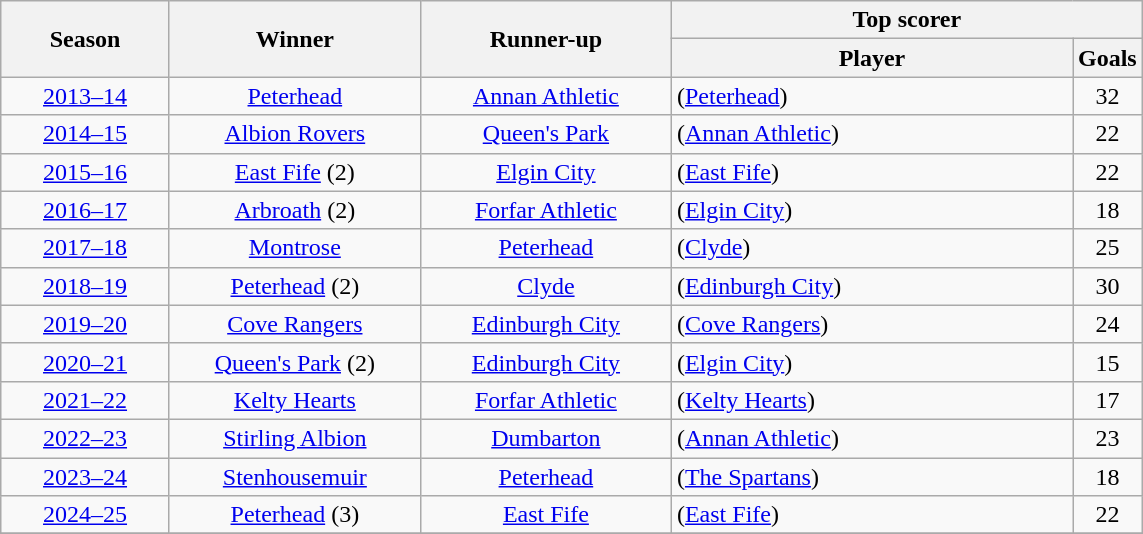<table class="wikitable" style="text-align: center;">
<tr>
<th rowspan=2 width=105>Season</th>
<th rowspan=2 width=160>Winner</th>
<th rowspan=2 width=160>Runner-up</th>
<th colspan=2>Top scorer</th>
</tr>
<tr>
<th width=260>Player</th>
<th>Goals</th>
</tr>
<tr>
<td><a href='#'>2013–14</a></td>
<td><a href='#'>Peterhead</a></td>
<td><a href='#'>Annan Athletic</a></td>
<td align=left> (<a href='#'>Peterhead</a>)</td>
<td>32</td>
</tr>
<tr>
<td><a href='#'>2014–15</a></td>
<td><a href='#'>Albion Rovers</a></td>
<td><a href='#'>Queen's Park</a></td>
<td align=left> (<a href='#'>Annan Athletic</a>)</td>
<td>22</td>
</tr>
<tr>
<td><a href='#'>2015–16</a></td>
<td><a href='#'>East Fife</a> (2)</td>
<td><a href='#'>Elgin City</a></td>
<td align=left> (<a href='#'>East Fife</a>)</td>
<td>22</td>
</tr>
<tr>
<td><a href='#'>2016–17</a></td>
<td><a href='#'>Arbroath</a> (2)</td>
<td><a href='#'>Forfar Athletic</a></td>
<td align=left> (<a href='#'>Elgin City</a>)</td>
<td>18</td>
</tr>
<tr>
<td><a href='#'>2017–18</a></td>
<td><a href='#'>Montrose</a></td>
<td><a href='#'>Peterhead</a></td>
<td align=left> (<a href='#'>Clyde</a>)</td>
<td>25</td>
</tr>
<tr>
<td><a href='#'>2018–19</a></td>
<td><a href='#'>Peterhead</a> (2)</td>
<td><a href='#'>Clyde</a></td>
<td align=left> (<a href='#'>Edinburgh City</a>)</td>
<td>30</td>
</tr>
<tr>
<td><a href='#'>2019–20</a></td>
<td><a href='#'>Cove Rangers</a></td>
<td><a href='#'>Edinburgh City</a></td>
<td align=left> (<a href='#'>Cove Rangers</a>)</td>
<td>24</td>
</tr>
<tr>
<td><a href='#'>2020–21</a></td>
<td><a href='#'>Queen's Park</a> (2)</td>
<td><a href='#'>Edinburgh City</a></td>
<td align=left> (<a href='#'>Elgin City</a>)</td>
<td>15</td>
</tr>
<tr>
<td><a href='#'>2021–22</a></td>
<td><a href='#'>Kelty Hearts</a></td>
<td><a href='#'>Forfar Athletic</a></td>
<td align=left> (<a href='#'>Kelty Hearts</a>)</td>
<td>17</td>
</tr>
<tr>
<td><a href='#'>2022–23</a></td>
<td><a href='#'>Stirling Albion</a></td>
<td><a href='#'>Dumbarton</a></td>
<td align=left> (<a href='#'>Annan Athletic</a>)</td>
<td>23</td>
</tr>
<tr>
<td><a href='#'>2023–24</a></td>
<td><a href='#'>Stenhousemuir</a></td>
<td><a href='#'>Peterhead</a></td>
<td align=left> (<a href='#'>The Spartans</a>)</td>
<td>18</td>
</tr>
<tr>
<td><a href='#'>2024–25</a></td>
<td><a href='#'>Peterhead</a> (3)</td>
<td><a href='#'>East Fife</a></td>
<td align=left> (<a href='#'>East Fife</a>)</td>
<td>22</td>
</tr>
<tr>
</tr>
</table>
